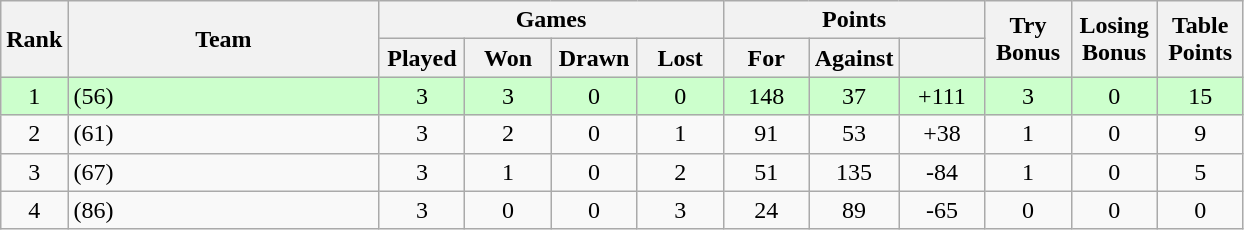<table class="wikitable"  style="text-align: center;">
<tr>
<th rowspan="2" width="20">Rank</th>
<th rowspan="2" width="200">Team</th>
<th colspan="4">Games</th>
<th colspan="3">Points</th>
<th rowspan="2" width="50">Try Bonus</th>
<th rowspan="2" width="50">Losing Bonus</th>
<th rowspan="2" width="50">Table Points</th>
</tr>
<tr>
<th width="50">Played</th>
<th width="50">Won</th>
<th width="50">Drawn</th>
<th width="50">Lost</th>
<th width="50">For</th>
<th width="50">Against</th>
<th width="50"></th>
</tr>
<tr bgcolor="#ccffcc">
<td>1</td>
<td align=left> (56)</td>
<td>3</td>
<td>3</td>
<td>0</td>
<td>0</td>
<td>148</td>
<td>37</td>
<td>+111</td>
<td>3</td>
<td>0</td>
<td>15</td>
</tr>
<tr>
<td>2</td>
<td align="left"> (61)</td>
<td>3</td>
<td>2</td>
<td>0</td>
<td>1</td>
<td>91</td>
<td>53</td>
<td>+38</td>
<td>1</td>
<td>0</td>
<td>9</td>
</tr>
<tr>
<td>3</td>
<td align="left"> (67)</td>
<td>3</td>
<td>1</td>
<td>0</td>
<td>2</td>
<td>51</td>
<td>135</td>
<td>-84</td>
<td>1</td>
<td>0</td>
<td>5</td>
</tr>
<tr>
<td>4</td>
<td align=left> (86)</td>
<td>3</td>
<td>0</td>
<td>0</td>
<td>3</td>
<td>24</td>
<td>89</td>
<td>-65</td>
<td>0</td>
<td>0</td>
<td>0</td>
</tr>
</table>
